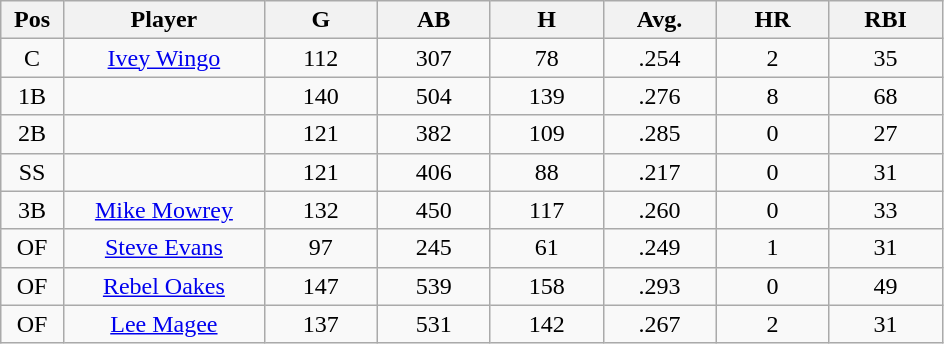<table class="wikitable sortable">
<tr>
<th bgcolor="#DDDDFF" width="5%">Pos</th>
<th bgcolor="#DDDDFF" width="16%">Player</th>
<th bgcolor="#DDDDFF" width="9%">G</th>
<th bgcolor="#DDDDFF" width="9%">AB</th>
<th bgcolor="#DDDDFF" width="9%">H</th>
<th bgcolor="#DDDDFF" width="9%">Avg.</th>
<th bgcolor="#DDDDFF" width="9%">HR</th>
<th bgcolor="#DDDDFF" width="9%">RBI</th>
</tr>
<tr align="center">
<td>C</td>
<td><a href='#'>Ivey Wingo</a></td>
<td>112</td>
<td>307</td>
<td>78</td>
<td>.254</td>
<td>2</td>
<td>35</td>
</tr>
<tr align=center>
<td>1B</td>
<td></td>
<td>140</td>
<td>504</td>
<td>139</td>
<td>.276</td>
<td>8</td>
<td>68</td>
</tr>
<tr align="center">
<td>2B</td>
<td></td>
<td>121</td>
<td>382</td>
<td>109</td>
<td>.285</td>
<td>0</td>
<td>27</td>
</tr>
<tr align="center">
<td>SS</td>
<td></td>
<td>121</td>
<td>406</td>
<td>88</td>
<td>.217</td>
<td>0</td>
<td>31</td>
</tr>
<tr align="center">
<td>3B</td>
<td><a href='#'>Mike Mowrey</a></td>
<td>132</td>
<td>450</td>
<td>117</td>
<td>.260</td>
<td>0</td>
<td>33</td>
</tr>
<tr align=center>
<td>OF</td>
<td><a href='#'>Steve Evans</a></td>
<td>97</td>
<td>245</td>
<td>61</td>
<td>.249</td>
<td>1</td>
<td>31</td>
</tr>
<tr align=center>
<td>OF</td>
<td><a href='#'>Rebel Oakes</a></td>
<td>147</td>
<td>539</td>
<td>158</td>
<td>.293</td>
<td>0</td>
<td>49</td>
</tr>
<tr align=center>
<td>OF</td>
<td><a href='#'>Lee Magee</a></td>
<td>137</td>
<td>531</td>
<td>142</td>
<td>.267</td>
<td>2</td>
<td>31</td>
</tr>
</table>
